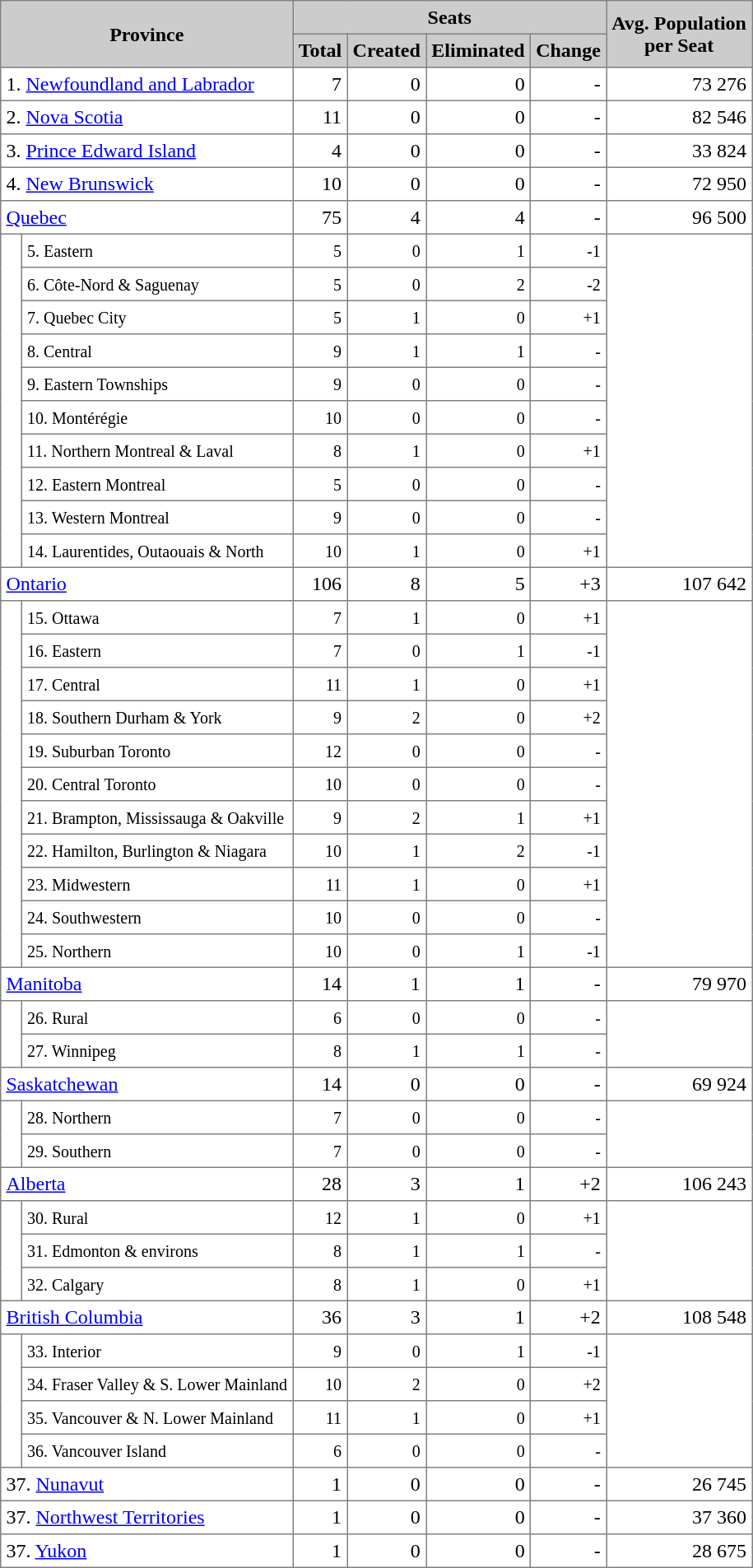<table border="1" cellpadding="4" cellspacing="0" style="border-collapse: collapse">
<tr bgcolor="CCCCCC">
<th align="center" colspan=2 rowspan=2>Province</th>
<th align="center" colspan=4>Seats</th>
<th align="center" rowspan=2>Avg. Population<br>per Seat</th>
</tr>
<tr bgcolor="CCCCCC">
<th align="center">Total</th>
<th align="center">Created</th>
<th align="center">Eliminated</th>
<th align="center">Change</th>
</tr>
<tr>
<td colspan=2>1. <a href='#'>Newfoundland and Labrador</a></td>
<td align="right">7 </td>
<td align="right">0 </td>
<td align="right">0 </td>
<td align="right">- </td>
<td align="right">73 276 </td>
</tr>
<tr>
<td colspan=2>2. <a href='#'>Nova Scotia</a></td>
<td align="right">11 </td>
<td align="right">0 </td>
<td align="right">0 </td>
<td align="right">- </td>
<td align="right">82 546 </td>
</tr>
<tr>
<td colspan=2>3. <a href='#'>Prince Edward Island</a></td>
<td align="right">4 </td>
<td align="right">0 </td>
<td align="right">0 </td>
<td align="right">- </td>
<td align="right">33 824 </td>
</tr>
<tr>
<td colspan=2>4. <a href='#'>New Brunswick</a></td>
<td align="right">10 </td>
<td align="right">0 </td>
<td align="right">0 </td>
<td align="right">- </td>
<td align="right">72 950 </td>
</tr>
<tr>
<td colspan=2><a href='#'>Quebec</a></td>
<td align="right">75 </td>
<td align="right">4 </td>
<td align="right">4 </td>
<td align="right">- </td>
<td align="right">96 500 </td>
</tr>
<tr>
<td rowspan=10>  </td>
<td><small><span>5. Eastern</span></small></td>
<td align="right"><small><span>5</span></small> </td>
<td align="right"><small><span>0</span></small> </td>
<td align="right"><small><span>1</span></small> </td>
<td align="right"><small><span>-1</span></small> </td>
<td rowspan=10> </td>
</tr>
<tr>
<td><small><span>6. Côte-Nord & Saguenay</span></small></td>
<td align="right"><small><span>5</span></small> </td>
<td align="right"><small><span>0</span></small> </td>
<td align="right"><small><span>2</span></small> </td>
<td align="right"><small><span>-2</span></small> </td>
</tr>
<tr>
<td><small><span>7. Quebec City</span></small></td>
<td align="right"><small><span>5</span></small> </td>
<td align="right"><small><span>1</span></small> </td>
<td align="right"><small><span>0</span></small> </td>
<td align="right"><small><span>+1</span></small> </td>
</tr>
<tr>
<td><small><span>8. Central</span></small></td>
<td align="right"><small><span>9</span></small> </td>
<td align="right"><small><span>1</span></small> </td>
<td align="right"><small><span>1</span></small> </td>
<td align="right"><small><span>-</span></small> </td>
</tr>
<tr>
<td><small><span>9. Eastern Townships</span></small></td>
<td align="right"><small><span>9</span></small> </td>
<td align="right"><small><span>0</span></small> </td>
<td align="right"><small><span>0</span></small> </td>
<td align="right"><small><span>-</span></small> </td>
</tr>
<tr>
<td><small><span>10. Montérégie</span></small></td>
<td align="right"><small><span>10</span></small> </td>
<td align="right"><small><span>0</span></small> </td>
<td align="right"><small><span>0</span></small> </td>
<td align="right"><small><span>-</span></small> </td>
</tr>
<tr>
<td><small><span>11. Northern Montreal & Laval</span></small></td>
<td align="right"><small><span>8</span></small> </td>
<td align="right"><small><span>1</span></small> </td>
<td align="right"><small><span>0</span></small> </td>
<td align="right"><small><span>+1</span></small> </td>
</tr>
<tr>
<td><small><span>12. Eastern Montreal</span></small></td>
<td align="right"><small><span>5</span></small> </td>
<td align="right"><small><span>0</span></small> </td>
<td align="right"><small><span>0</span></small> </td>
<td align="right"><small><span>-</span></small> </td>
</tr>
<tr>
<td><small><span>13. Western Montreal</span></small></td>
<td align="right"><small><span>9</span></small> </td>
<td align="right"><small><span>0</span></small> </td>
<td align="right"><small><span>0</span></small> </td>
<td align="right"><small><span>-</span></small> </td>
</tr>
<tr>
<td><small><span>14. Laurentides, Outaouais & North</span></small></td>
<td align="right"><small><span>10</span></small> </td>
<td align="right"><small><span>1</span></small> </td>
<td align="right"><small><span>0</span></small> </td>
<td align="right"><small><span>+1</span></small> </td>
</tr>
<tr>
<td colspan=2><a href='#'>Ontario</a></td>
<td align="right">106 </td>
<td align="right">8 </td>
<td align="right">5 </td>
<td align="right">+3 </td>
<td align="right">107 642 </td>
</tr>
<tr>
<td rowspan=11>  </td>
<td><small><span>15. Ottawa</span></small></td>
<td align="right"><small><span>7</span></small> </td>
<td align="right"><small><span>1</span></small> </td>
<td align="right"><small><span>0</span></small> </td>
<td align="right"><small><span>+1</span></small> </td>
<td rowspan=11> </td>
</tr>
<tr>
<td><small><span>16. Eastern</span></small></td>
<td align="right"><small><span>7</span></small> </td>
<td align="right"><small><span>0</span></small> </td>
<td align="right"><small><span>1</span></small> </td>
<td align="right"><small><span>-1</span></small> </td>
</tr>
<tr>
<td><small><span>17. Central</span></small></td>
<td align="right"><small><span>11</span></small> </td>
<td align="right"><small><span>1</span></small> </td>
<td align="right"><small><span>0</span></small> </td>
<td align="right"><small><span>+1</span></small> </td>
</tr>
<tr>
<td><small><span>18. Southern Durham & York</span></small></td>
<td align="right"><small><span>9</span></small> </td>
<td align="right"><small><span>2</span></small> </td>
<td align="right"><small><span>0</span></small> </td>
<td align="right"><small><span>+2</span></small> </td>
</tr>
<tr>
<td><small><span>19. Suburban Toronto</span></small></td>
<td align="right"><small><span>12</span></small> </td>
<td align="right"><small><span>0</span></small> </td>
<td align="right"><small><span>0</span></small> </td>
<td align="right"><small><span>-</span></small> </td>
</tr>
<tr>
<td><small><span>20. Central Toronto</span></small></td>
<td align="right"><small><span>10</span></small> </td>
<td align="right"><small><span>0</span></small> </td>
<td align="right"><small><span>0</span></small> </td>
<td align="right"><small><span>-</span></small> </td>
</tr>
<tr>
<td><small><span>21. Brampton, Mississauga & Oakville</span></small></td>
<td align="right"><small><span>9</span></small> </td>
<td align="right"><small><span>2</span></small> </td>
<td align="right"><small><span>1</span></small> </td>
<td align="right"><small><span>+1</span></small> </td>
</tr>
<tr>
<td><small><span>22. Hamilton, Burlington & Niagara</span></small></td>
<td align="right"><small><span>10</span></small> </td>
<td align="right"><small><span>1</span></small> </td>
<td align="right"><small><span>2</span></small> </td>
<td align="right"><small><span>-1</span></small> </td>
</tr>
<tr>
<td><small><span>23. Midwestern</span></small></td>
<td align="right"><small><span>11</span></small> </td>
<td align="right"><small><span>1</span></small> </td>
<td align="right"><small><span>0</span></small> </td>
<td align="right"><small><span>+1</span></small> </td>
</tr>
<tr>
<td><small><span>24. Southwestern</span></small></td>
<td align="right"><small><span>10</span></small> </td>
<td align="right"><small><span>0</span></small> </td>
<td align="right"><small><span>0</span></small> </td>
<td align="right"><small><span>-</span></small> </td>
</tr>
<tr>
<td><small><span>25. Northern</span></small></td>
<td align="right"><small><span>10</span></small> </td>
<td align="right"><small><span>0</span></small> </td>
<td align="right"><small><span>1</span></small> </td>
<td align="right"><small><span>-1</span></small> </td>
</tr>
<tr>
<td colspan=2><a href='#'>Manitoba</a></td>
<td align="right">14 </td>
<td align="right">1 </td>
<td align="right">1 </td>
<td align="right">- </td>
<td align="right">79 970 </td>
</tr>
<tr>
<td rowspan=2>  </td>
<td><small><span>26. Rural</span></small></td>
<td align="right"><small><span>6</span></small> </td>
<td align="right"><small><span>0</span></small> </td>
<td align="right"><small><span>0</span></small> </td>
<td align="right"><small><span>-</span></small> </td>
<td rowspan=2> </td>
</tr>
<tr>
<td><small><span>27. Winnipeg</span></small></td>
<td align="right"><small><span>8</span></small> </td>
<td align="right"><small><span>1</span></small> </td>
<td align="right"><small><span>1</span></small> </td>
<td align="right"><small><span>-</span></small> </td>
</tr>
<tr>
<td colspan=2><a href='#'>Saskatchewan</a></td>
<td align="right">14 </td>
<td align="right">0 </td>
<td align="right">0 </td>
<td align="right">- </td>
<td align="right">69 924 </td>
</tr>
<tr>
<td rowspan=2>  </td>
<td><small><span>28. Northern</span></small></td>
<td align="right"><small><span>7</span></small> </td>
<td align="right"><small><span>0</span></small> </td>
<td align="right"><small><span>0</span></small> </td>
<td align="right"><small><span>-</span></small> </td>
<td rowspan=2> </td>
</tr>
<tr>
<td><small><span>29. Southern</span></small></td>
<td align="right"><small><span>7</span></small> </td>
<td align="right"><small><span>0</span></small> </td>
<td align="right"><small><span>0</span></small> </td>
<td align="right"><small><span>-</span></small> </td>
</tr>
<tr>
<td colspan=2><a href='#'>Alberta</a></td>
<td align="right">28 </td>
<td align="right">3 </td>
<td align="right">1 </td>
<td align="right">+2 </td>
<td align="right">106 243 </td>
</tr>
<tr>
<td rowspan=3>  </td>
<td><small><span>30. Rural</span></small></td>
<td align="right"><small><span>12</span></small> </td>
<td align="right"><small><span>1</span></small> </td>
<td align="right"><small><span>0</span></small> </td>
<td align="right"><small><span>+1</span></small> </td>
<td rowspan=3> </td>
</tr>
<tr>
<td><small><span>31. Edmonton & environs</span></small></td>
<td align="right"><small><span>8</span></small> </td>
<td align="right"><small><span>1</span></small> </td>
<td align="right"><small><span>1</span></small> </td>
<td align="right"><small><span>-</span></small> </td>
</tr>
<tr>
<td><small><span>32. Calgary</span></small></td>
<td align="right"><small><span>8</span></small> </td>
<td align="right"><small><span>1</span></small> </td>
<td align="right"><small><span>0</span></small> </td>
<td align="right"><small><span>+1</span></small> </td>
</tr>
<tr>
<td colspan=2><a href='#'>British Columbia</a></td>
<td align="right">36 </td>
<td align="right">3 </td>
<td align="right">1 </td>
<td align="right">+2 </td>
<td align="right">108 548 </td>
</tr>
<tr>
<td rowspan=4>  </td>
<td><small><span>33. Interior</span></small></td>
<td align="right"><small><span>9</span></small> </td>
<td align="right"><small><span>0</span></small> </td>
<td align="right"><small><span>1</span></small> </td>
<td align="right"><small><span>-1</span></small> </td>
<td rowspan=4> </td>
</tr>
<tr>
<td><small><span>34. Fraser Valley & S. Lower Mainland</span></small></td>
<td align="right"><small><span>10</span></small> </td>
<td align="right"><small><span>2</span></small> </td>
<td align="right"><small><span>0</span></small> </td>
<td align="right"><small><span>+2</span></small> </td>
</tr>
<tr>
<td><small><span>35. Vancouver & N. Lower Mainland</span></small></td>
<td align="right"><small><span>11</span></small> </td>
<td align="right"><small><span>1</span></small> </td>
<td align="right"><small><span>0</span></small> </td>
<td align="right"><small><span>+1</span></small> </td>
</tr>
<tr>
<td><small><span>36. Vancouver Island</span></small></td>
<td align="right"><small><span>6</span></small> </td>
<td align="right"><small><span>0</span></small> </td>
<td align="right"><small><span>0</span></small> </td>
<td align="right"><small><span>-</span></small> </td>
</tr>
<tr>
<td colspan=2>37. <a href='#'>Nunavut</a></td>
<td align="right">1 </td>
<td align="right">0 </td>
<td align="right">0 </td>
<td align="right">- </td>
<td align="right">26 745 </td>
</tr>
<tr>
<td colspan=2>37. <a href='#'>Northwest Territories</a></td>
<td align="right">1 </td>
<td align="right">0 </td>
<td align="right">0 </td>
<td align="right">- </td>
<td align="right">37 360 </td>
</tr>
<tr>
<td colspan=2>37. <a href='#'>Yukon</a></td>
<td align="right">1 </td>
<td align="right">0 </td>
<td align="right">0 </td>
<td align="right">- </td>
<td align="right">28 675 </td>
</tr>
</table>
